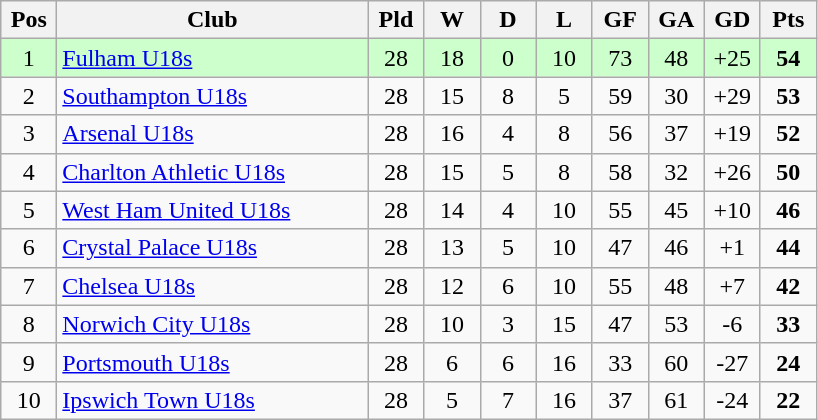<table class="wikitable" style="text-align:center">
<tr>
<th width=30>Pos</th>
<th width=200>Club</th>
<th width=30>Pld</th>
<th width=30>W</th>
<th width=30>D</th>
<th width=30>L</th>
<th width=30>GF</th>
<th width=30>GA</th>
<th width=30>GD</th>
<th width=30>Pts</th>
</tr>
<tr bgcolor=#ccffcc>
<td>1</td>
<td align="left"><a href='#'>Fulham U18s</a></td>
<td>28</td>
<td>18</td>
<td>0</td>
<td>10</td>
<td>73</td>
<td>48</td>
<td>+25</td>
<td><strong>54</strong></td>
</tr>
<tr>
<td>2</td>
<td align="left"><a href='#'>Southampton U18s</a></td>
<td>28</td>
<td>15</td>
<td>8</td>
<td>5</td>
<td>59</td>
<td>30</td>
<td>+29</td>
<td><strong>53</strong></td>
</tr>
<tr>
<td>3</td>
<td align="left"><a href='#'>Arsenal U18s</a></td>
<td>28</td>
<td>16</td>
<td>4</td>
<td>8</td>
<td>56</td>
<td>37</td>
<td>+19</td>
<td><strong>52</strong></td>
</tr>
<tr>
<td>4</td>
<td align="left"><a href='#'>Charlton Athletic U18s</a></td>
<td>28</td>
<td>15</td>
<td>5</td>
<td>8</td>
<td>58</td>
<td>32</td>
<td>+26</td>
<td><strong>50</strong></td>
</tr>
<tr>
<td>5</td>
<td align="left"><a href='#'>West Ham United U18s</a></td>
<td>28</td>
<td>14</td>
<td>4</td>
<td>10</td>
<td>55</td>
<td>45</td>
<td>+10</td>
<td><strong>46</strong></td>
</tr>
<tr>
<td>6</td>
<td align="left"><a href='#'>Crystal Palace U18s</a></td>
<td>28</td>
<td>13</td>
<td>5</td>
<td>10</td>
<td>47</td>
<td>46</td>
<td>+1</td>
<td><strong>44</strong></td>
</tr>
<tr>
<td>7</td>
<td align="left"><a href='#'>Chelsea U18s</a></td>
<td>28</td>
<td>12</td>
<td>6</td>
<td>10</td>
<td>55</td>
<td>48</td>
<td>+7</td>
<td><strong>42</strong></td>
</tr>
<tr>
<td>8</td>
<td align="left"><a href='#'>Norwich City U18s</a></td>
<td>28</td>
<td>10</td>
<td>3</td>
<td>15</td>
<td>47</td>
<td>53</td>
<td>-6</td>
<td><strong>33</strong></td>
</tr>
<tr>
<td>9</td>
<td align="left"><a href='#'>Portsmouth U18s</a></td>
<td>28</td>
<td>6</td>
<td>6</td>
<td>16</td>
<td>33</td>
<td>60</td>
<td>-27</td>
<td><strong>24</strong></td>
</tr>
<tr>
<td>10</td>
<td align="left"><a href='#'>Ipswich Town U18s</a></td>
<td>28</td>
<td>5</td>
<td>7</td>
<td>16</td>
<td>37</td>
<td>61</td>
<td>-24</td>
<td><strong>22</strong></td>
</tr>
</table>
